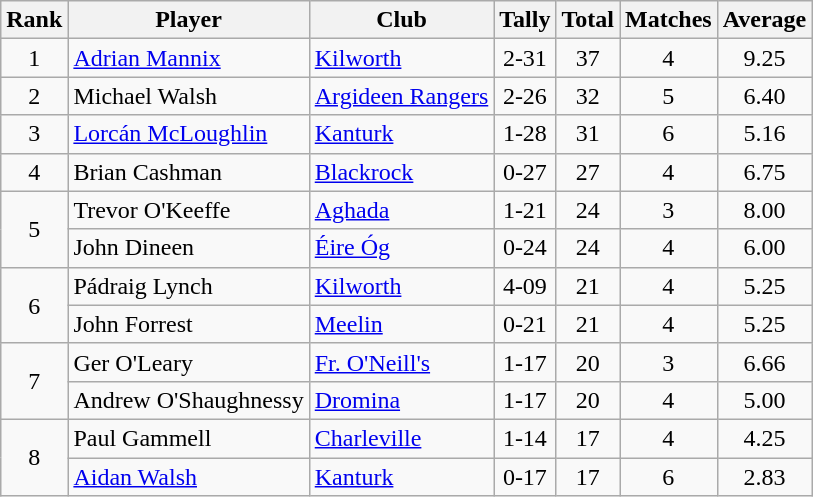<table class="wikitable">
<tr>
<th>Rank</th>
<th>Player</th>
<th>Club</th>
<th>Tally</th>
<th>Total</th>
<th>Matches</th>
<th>Average</th>
</tr>
<tr>
<td rowspan="1" style="text-align:center;">1</td>
<td><a href='#'>Adrian Mannix</a></td>
<td><a href='#'>Kilworth</a></td>
<td align=center>2-31</td>
<td align=center>37</td>
<td align=center>4</td>
<td align=center>9.25</td>
</tr>
<tr>
<td rowspan="1" style="text-align:center;">2</td>
<td>Michael Walsh</td>
<td><a href='#'>Argideen Rangers</a></td>
<td align=center>2-26</td>
<td align=center>32</td>
<td align=center>5</td>
<td align=center>6.40</td>
</tr>
<tr>
<td rowspan="1" style="text-align:center;">3</td>
<td><a href='#'>Lorcán McLoughlin</a></td>
<td><a href='#'>Kanturk</a></td>
<td align=center>1-28</td>
<td align=center>31</td>
<td align=center>6</td>
<td align=center>5.16</td>
</tr>
<tr>
<td rowspan="1" style="text-align:center;">4</td>
<td>Brian Cashman</td>
<td><a href='#'>Blackrock</a></td>
<td align=center>0-27</td>
<td align=center>27</td>
<td align=center>4</td>
<td align=center>6.75</td>
</tr>
<tr>
<td rowspan="2" style="text-align:center;">5</td>
<td>Trevor O'Keeffe</td>
<td><a href='#'>Aghada</a></td>
<td align=center>1-21</td>
<td align=center>24</td>
<td align=center>3</td>
<td align=center>8.00</td>
</tr>
<tr>
<td>John Dineen</td>
<td><a href='#'>Éire Óg</a></td>
<td align=center>0-24</td>
<td align=center>24</td>
<td align=center>4</td>
<td align=center>6.00</td>
</tr>
<tr>
<td rowspan="2" style="text-align:center;">6</td>
<td>Pádraig Lynch</td>
<td><a href='#'>Kilworth</a></td>
<td align=center>4-09</td>
<td align=center>21</td>
<td align=center>4</td>
<td align=center>5.25</td>
</tr>
<tr>
<td>John Forrest</td>
<td><a href='#'>Meelin</a></td>
<td align=center>0-21</td>
<td align=center>21</td>
<td align=center>4</td>
<td align=center>5.25</td>
</tr>
<tr>
<td rowspan="2" style="text-align:center;">7</td>
<td>Ger O'Leary</td>
<td><a href='#'>Fr. O'Neill's</a></td>
<td align=center>1-17</td>
<td align=center>20</td>
<td align=center>3</td>
<td align=center>6.66</td>
</tr>
<tr>
<td>Andrew O'Shaughnessy</td>
<td><a href='#'>Dromina</a></td>
<td align=center>1-17</td>
<td align=center>20</td>
<td align=center>4</td>
<td align=center>5.00</td>
</tr>
<tr>
<td rowspan="2" style="text-align:center;">8</td>
<td>Paul Gammell</td>
<td><a href='#'>Charleville</a></td>
<td align=center>1-14</td>
<td align=center>17</td>
<td align=center>4</td>
<td align=center>4.25</td>
</tr>
<tr>
<td><a href='#'>Aidan Walsh</a></td>
<td><a href='#'>Kanturk</a></td>
<td align=center>0-17</td>
<td align=center>17</td>
<td align=center>6</td>
<td align=center>2.83</td>
</tr>
</table>
